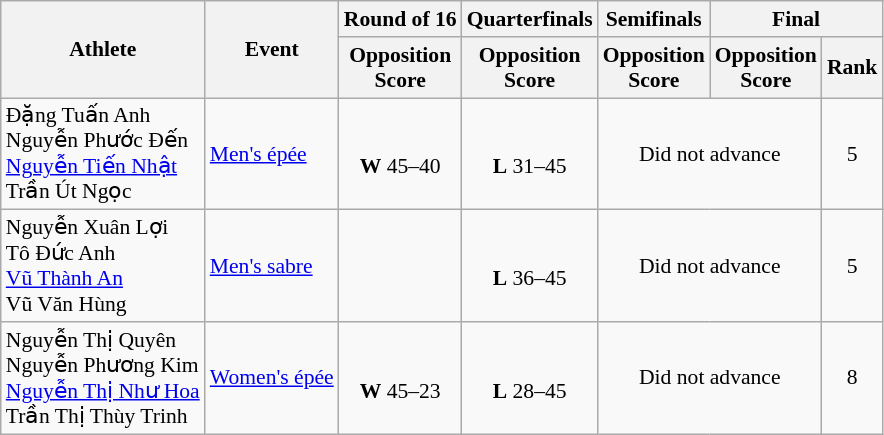<table class=wikitable style=font-size:90%;text-align:center>
<tr>
<th rowspan="2">Athlete</th>
<th rowspan="2">Event</th>
<th>Round of 16</th>
<th>Quarterfinals</th>
<th>Semifinals</th>
<th colspan="2">Final</th>
</tr>
<tr>
<th>Opposition<br>Score</th>
<th>Opposition<br>Score</th>
<th>Opposition<br>Score</th>
<th>Opposition<br>Score</th>
<th>Rank</th>
</tr>
<tr>
<td align=left>Đặng Tuấn Anh<br>Nguyễn Phước Đến<br><a href='#'>Nguyễn Tiến Nhật</a><br>Trần Út Ngọc</td>
<td align=left><a href='#'>Men's épée</a></td>
<td><br><strong>W</strong> 45–40</td>
<td><br><strong>L</strong> 31–45</td>
<td colspan=2>Did not advance</td>
<td>5</td>
</tr>
<tr>
<td align=left>Nguyễn Xuân Lợi<br>Tô Đức Anh<br><a href='#'>Vũ Thành An</a><br>Vũ Văn Hùng</td>
<td align=left><a href='#'>Men's sabre</a></td>
<td></td>
<td><br><strong>L</strong> 36–45</td>
<td colspan=2>Did not advance</td>
<td>5</td>
</tr>
<tr>
<td align=left>Nguyễn Thị Quyên<br>Nguyễn Phương Kim<br><a href='#'>Nguyễn Thị Như Hoa</a><br>Trần Thị Thùy Trinh</td>
<td align=left><a href='#'>Women's épée</a></td>
<td><br><strong>W</strong> 45–23</td>
<td><br><strong>L</strong> 28–45</td>
<td colspan=2>Did not advance</td>
<td>8</td>
</tr>
</table>
